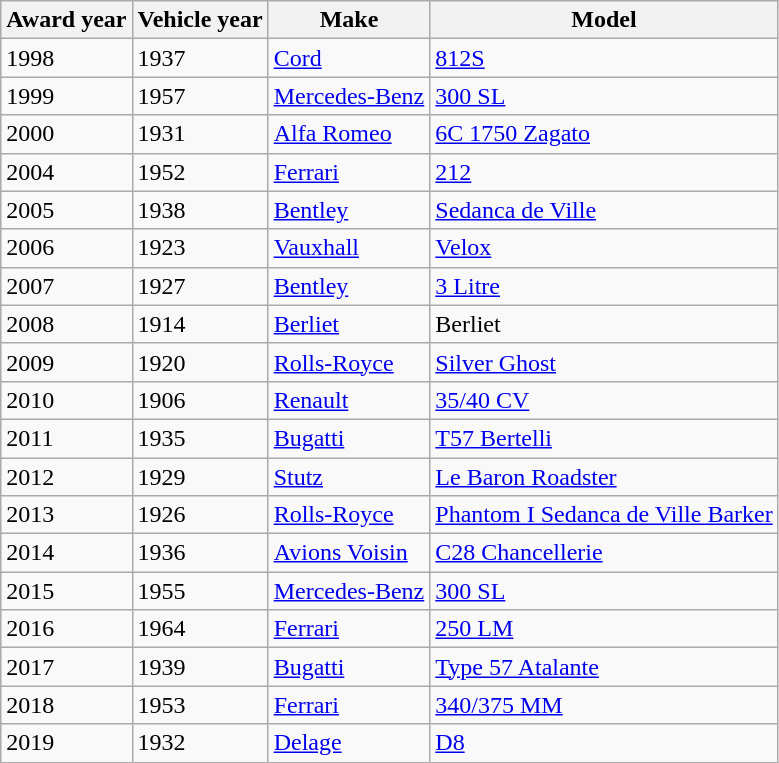<table class="wikitable sortable">
<tr>
<th>Award year</th>
<th>Vehicle year</th>
<th>Make</th>
<th>Model</th>
</tr>
<tr>
<td>1998</td>
<td>1937</td>
<td><a href='#'>Cord</a></td>
<td><a href='#'>812S</a></td>
</tr>
<tr>
<td>1999</td>
<td>1957</td>
<td><a href='#'>Mercedes-Benz</a></td>
<td><a href='#'>300 SL</a></td>
</tr>
<tr>
<td>2000</td>
<td>1931</td>
<td><a href='#'>Alfa Romeo</a></td>
<td><a href='#'>6C 1750 Zagato</a></td>
</tr>
<tr>
<td>2004</td>
<td>1952</td>
<td><a href='#'>Ferrari</a></td>
<td><a href='#'>212</a></td>
</tr>
<tr>
<td>2005</td>
<td>1938</td>
<td><a href='#'>Bentley</a></td>
<td><a href='#'>Sedanca de Ville</a></td>
</tr>
<tr>
<td>2006</td>
<td>1923</td>
<td><a href='#'>Vauxhall</a></td>
<td><a href='#'>Velox</a></td>
</tr>
<tr>
<td>2007</td>
<td>1927</td>
<td><a href='#'>Bentley</a></td>
<td><a href='#'>3 Litre</a></td>
</tr>
<tr>
<td>2008</td>
<td>1914</td>
<td><a href='#'>Berliet</a></td>
<td>Berliet</td>
</tr>
<tr>
<td>2009</td>
<td>1920</td>
<td><a href='#'>Rolls-Royce</a></td>
<td><a href='#'>Silver Ghost</a></td>
</tr>
<tr>
<td>2010</td>
<td>1906</td>
<td><a href='#'>Renault</a></td>
<td><a href='#'>35/40 CV</a></td>
</tr>
<tr>
<td>2011</td>
<td>1935</td>
<td><a href='#'>Bugatti</a></td>
<td><a href='#'>T57 Bertelli</a></td>
</tr>
<tr>
<td>2012</td>
<td>1929</td>
<td><a href='#'>Stutz</a></td>
<td><a href='#'>Le Baron Roadster</a></td>
</tr>
<tr>
<td>2013</td>
<td>1926</td>
<td><a href='#'>Rolls-Royce</a></td>
<td><a href='#'>Phantom I Sedanca de Ville Barker</a></td>
</tr>
<tr>
<td>2014</td>
<td>1936</td>
<td><a href='#'>Avions Voisin</a></td>
<td><a href='#'>C28 Chancellerie</a></td>
</tr>
<tr>
<td>2015</td>
<td>1955</td>
<td><a href='#'>Mercedes-Benz</a></td>
<td><a href='#'>300 SL</a></td>
</tr>
<tr>
<td>2016</td>
<td>1964</td>
<td><a href='#'>Ferrari</a></td>
<td><a href='#'>250 LM</a></td>
</tr>
<tr>
<td>2017</td>
<td>1939</td>
<td><a href='#'>Bugatti</a></td>
<td><a href='#'>Type 57 Atalante</a></td>
</tr>
<tr>
<td>2018</td>
<td>1953</td>
<td><a href='#'>Ferrari</a></td>
<td><a href='#'>340/375 MM</a></td>
</tr>
<tr>
<td>2019</td>
<td>1932</td>
<td><a href='#'>Delage </a></td>
<td><a href='#'>D8</a></td>
</tr>
</table>
